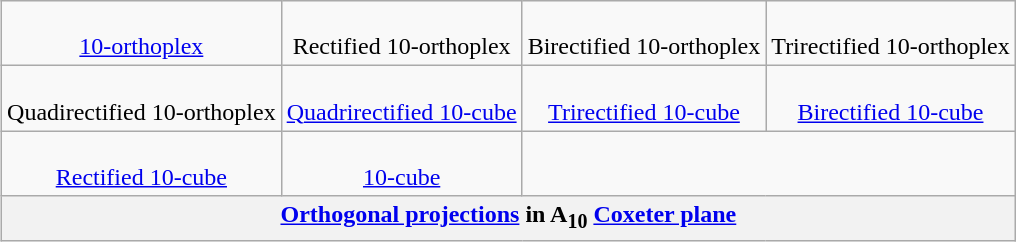<table class=wikitable align=right>
<tr align=center valign=top>
<td><br><a href='#'>10-orthoplex</a><br></td>
<td><br>Rectified 10-orthoplex<br></td>
<td><br>Birectified 10-orthoplex<br></td>
<td><br>Trirectified 10-orthoplex<br></td>
</tr>
<tr align=center valign=top>
<td><br>Quadirectified 10-orthoplex<br></td>
<td><br><a href='#'>Quadrirectified 10-cube</a><br></td>
<td><br><a href='#'>Trirectified 10-cube</a><br></td>
<td><br><a href='#'>Birectified 10-cube</a><br></td>
</tr>
<tr align=center valign=top>
<td><br><a href='#'>Rectified 10-cube</a><br></td>
<td><br><a href='#'>10-cube</a><br></td>
</tr>
<tr>
<th colspan=4><a href='#'>Orthogonal projections</a> in A<sub>10</sub> <a href='#'>Coxeter plane</a></th>
</tr>
</table>
